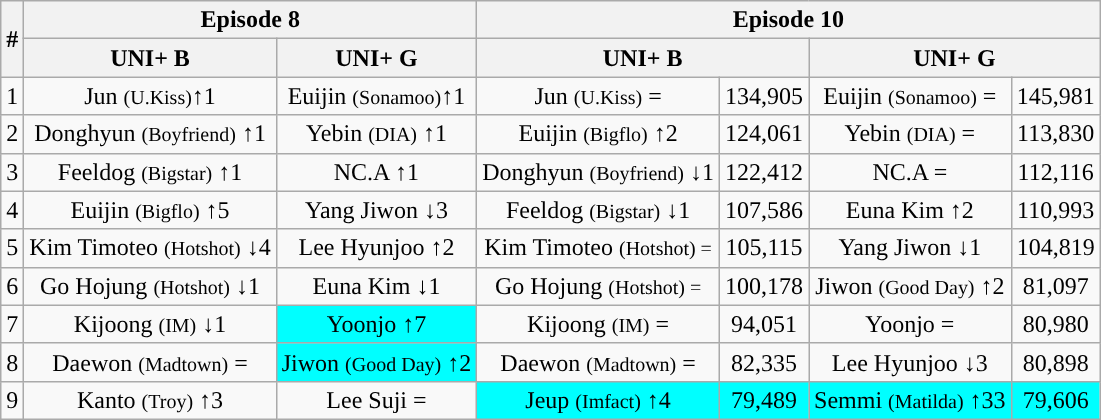<table class="wikitable sortable" style="text-align:center;">
<tr>
<th rowspan="2">#</th>
<th colspan="2">Episode 8</th>
<th colspan="4">Episode 10</th>
</tr>
<tr>
<th>UNI+ B</th>
<th>UNI+ G</th>
<th colspan="2">UNI+ B</th>
<th colspan="2">UNI+ G</th>
</tr>
<tr>
<td>1</td>
<td>Jun <small>(U.Kiss)</small>↑1</td>
<td>Euijin <small>(Sonamoo)</small>↑1</td>
<td>Jun <small>(U.Kiss)</small> =</td>
<td>134,905</td>
<td>Euijin <small>(Sonamoo)</small> =</td>
<td>145,981</td>
</tr>
<tr>
<td>2</td>
<td>Donghyun <small>(Boyfriend)</small> ↑1</td>
<td>Yebin <small>(DIA)</small> ↑1</td>
<td>Euijin <small>(Bigflo)</small> ↑2</td>
<td>124,061</td>
<td>Yebin <small>(DIA)</small> =</td>
<td>113,830</td>
</tr>
<tr>
<td>3</td>
<td>Feeldog <small>(Bigstar)</small> ↑1</td>
<td>NC.A ↑1</td>
<td>Donghyun <small>(Boyfriend)</small> ↓1</td>
<td>122,412</td>
<td>NC.A =</td>
<td>112,116</td>
</tr>
<tr>
<td>4</td>
<td>Euijin <small>(Bigflo)</small> ↑5</td>
<td>Yang Jiwon ↓3</td>
<td>Feeldog <small>(Bigstar)</small> ↓1</td>
<td>107,586</td>
<td>Euna Kim ↑2</td>
<td>110,993</td>
</tr>
<tr>
<td>5</td>
<td>Kim Timoteo <small>(Hotshot)</small> ↓4</td>
<td>Lee Hyunjoo ↑2</td>
<td>Kim Timoteo <small>(Hotshot) =</small></td>
<td>105,115</td>
<td>Yang Jiwon ↓1</td>
<td>104,819</td>
</tr>
<tr>
<td>6</td>
<td>Go Hojung <small>(Hotshot)</small> ↓1</td>
<td>Euna Kim ↓1</td>
<td>Go Hojung <small>(Hotshot) =</small></td>
<td>100,178</td>
<td>Jiwon <small>(Good Day)</small> ↑2</td>
<td>81,097</td>
</tr>
<tr>
<td>7</td>
<td>Kijoong <small>(IM)</small> ↓1</td>
<td style="background:aqua">Yoonjo ↑7</td>
<td>Kijoong <small>(IM)</small> =</td>
<td>94,051</td>
<td>Yoonjo =</td>
<td>80,980</td>
</tr>
<tr>
<td>8</td>
<td>Daewon <small>(Madtown)</small> =</td>
<td style="background:aqua">Jiwon <small>(Good Day)</small> ↑2</td>
<td>Daewon <small>(Madtown)</small> =</td>
<td>82,335</td>
<td>Lee Hyunjoo ↓3</td>
<td>80,898</td>
</tr>
<tr>
<td>9</td>
<td>Kanto <small>(Troy)</small> ↑3</td>
<td>Lee Suji =</td>
<td style="background:aqua">Jeup <small>(Imfact)</small> ↑4</td>
<td style="background:aqua">79,489</td>
<td style="background:aqua">Semmi <small>(Matilda)</small> ↑33</td>
<td style="background:aqua">79,606</td>
</tr>
</table>
